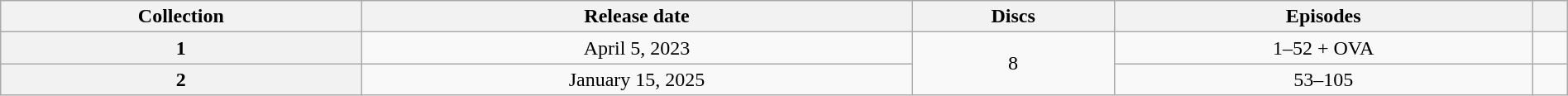<table class="wikitable" style="text-align: center; width: 100%">
<tr>
<th scope="col" 175px;>Collection</th>
<th scope="col" 125px;>Release date</th>
<th scope="col">Discs</th>
<th scope="col">Episodes</th>
<th scope="col"></th>
</tr>
<tr>
<th scope="row">1</th>
<td>April 5, 2023</td>
<td rowspan="2">8</td>
<td>1–52 + OVA</td>
<td></td>
</tr>
<tr>
<th>2</th>
<td>January 15, 2025</td>
<td>53–105</td>
<td></td>
</tr>
</table>
